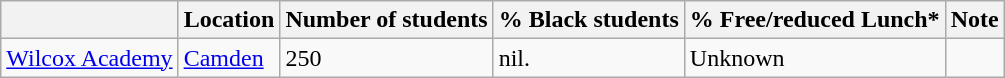<table class="wikitable">
<tr>
<th></th>
<th>Location</th>
<th>Number of students</th>
<th>% Black students</th>
<th>% Free/reduced Lunch*</th>
<th>Note</th>
</tr>
<tr>
<td><a href='#'>Wilcox Academy</a></td>
<td><a href='#'>Camden</a></td>
<td>250</td>
<td>nil.</td>
<td>Unknown</td>
</tr>
</table>
